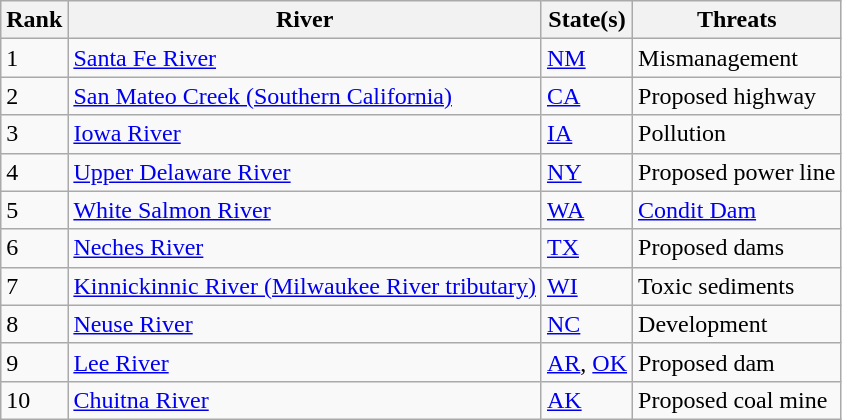<table class="wikitable sortable">
<tr>
<th>Rank</th>
<th>River</th>
<th>State(s)</th>
<th>Threats</th>
</tr>
<tr>
<td>1</td>
<td><a href='#'>Santa Fe River</a></td>
<td><a href='#'>NM</a></td>
<td>Mismanagement</td>
</tr>
<tr>
<td>2</td>
<td><a href='#'>San Mateo Creek (Southern California)</a></td>
<td><a href='#'>CA</a></td>
<td>Proposed highway</td>
</tr>
<tr>
<td>3</td>
<td><a href='#'>Iowa River</a></td>
<td><a href='#'>IA</a></td>
<td>Pollution</td>
</tr>
<tr>
<td>4</td>
<td><a href='#'>Upper Delaware River</a></td>
<td><a href='#'>NY</a></td>
<td>Proposed power line</td>
</tr>
<tr>
<td>5</td>
<td><a href='#'>White Salmon River</a></td>
<td><a href='#'>WA</a></td>
<td><a href='#'>Condit Dam</a></td>
</tr>
<tr>
<td>6</td>
<td><a href='#'>Neches River</a></td>
<td><a href='#'>TX</a></td>
<td>Proposed dams</td>
</tr>
<tr>
<td>7</td>
<td><a href='#'>Kinnickinnic River (Milwaukee River tributary)</a></td>
<td><a href='#'>WI</a></td>
<td>Toxic sediments</td>
</tr>
<tr>
<td>8</td>
<td><a href='#'>Neuse River</a></td>
<td><a href='#'>NC</a></td>
<td>Development</td>
</tr>
<tr>
<td>9</td>
<td><a href='#'>Lee River</a></td>
<td><a href='#'>AR</a>, <a href='#'>OK</a></td>
<td>Proposed dam</td>
</tr>
<tr>
<td>10</td>
<td><a href='#'>Chuitna River</a></td>
<td><a href='#'>AK</a></td>
<td>Proposed coal mine</td>
</tr>
</table>
